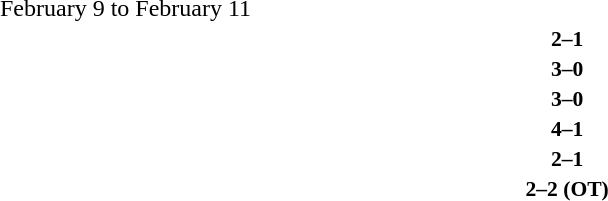<table style="width:100%;" cellspacing="1">
<tr>
<th width=25%></th>
<th width=2%></th>
<th width=6%></th>
<th width=2%></th>
<th width=25%></th>
</tr>
<tr>
<td>February 9 to February 11</td>
</tr>
<tr style=font-size:90%>
<td align=right><strong></strong></td>
<td></td>
<td align=center><strong>2–1</strong></td>
<td></td>
<td><strong></strong></td>
<td></td>
</tr>
<tr style=font-size:90%>
<td align=right><strong></strong></td>
<td></td>
<td align=center><strong>3–0</strong></td>
<td></td>
<td><strong></strong></td>
<td></td>
</tr>
<tr style=font-size:90%>
<td align=right><strong></strong></td>
<td></td>
<td align=center><strong>3–0</strong></td>
<td></td>
<td><strong></strong></td>
<td></td>
</tr>
<tr style=font-size:90%>
<td align=right><strong></strong></td>
<td></td>
<td align=center><strong>4–1</strong></td>
<td></td>
<td><strong></strong></td>
<td></td>
</tr>
<tr style=font-size:90%>
<td align=right><strong></strong></td>
<td></td>
<td align=center><strong>2–1</strong></td>
<td></td>
<td><strong></strong></td>
<td></td>
</tr>
<tr style=font-size:90%>
<td align=right><strong></strong></td>
<td></td>
<td align=center><strong>2–2 (OT)</strong></td>
<td></td>
<td><strong></strong></td>
<td></td>
</tr>
</table>
